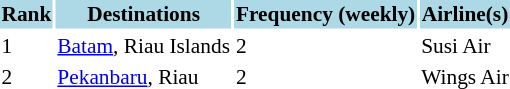<table class="sortable" style="font-size:89%; align=center;">
<tr style="background:lightblue;">
<th>Rank</th>
<th>Destinations</th>
<th>Frequency (weekly)</th>
<th>Airline(s)</th>
</tr>
<tr>
<td>1</td>
<td> <a href='#'>Batam</a>, Riau Islands</td>
<td>2</td>
<td>Susi Air</td>
</tr>
<tr>
<td>2</td>
<td> <a href='#'>Pekanbaru</a>, Riau</td>
<td>2</td>
<td>Wings Air</td>
</tr>
<tr>
</tr>
</table>
